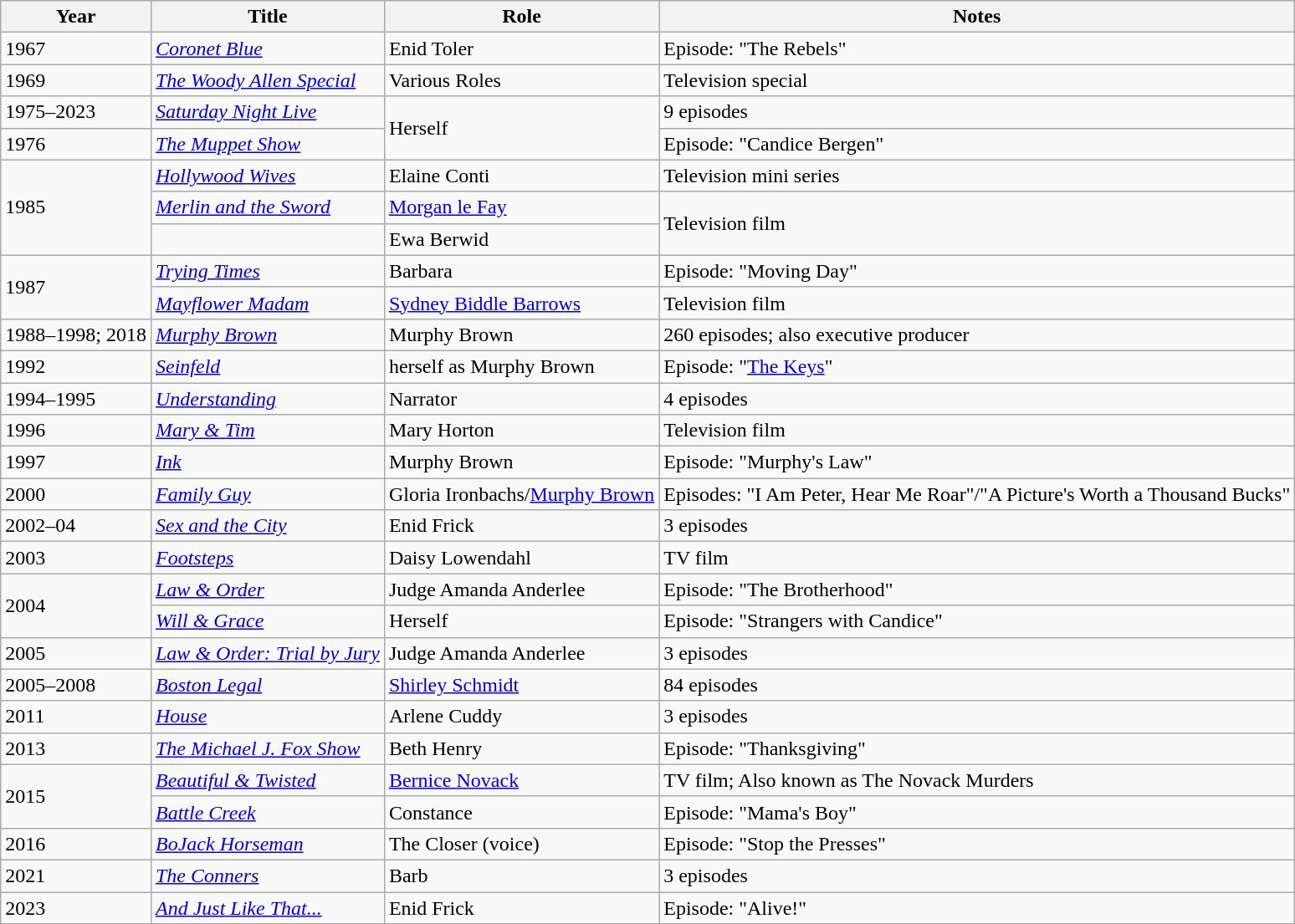<table class="wikitable sortable">
<tr>
<th>Year</th>
<th>Title</th>
<th>Role</th>
<th class="unsortable">Notes</th>
</tr>
<tr>
<td>1967</td>
<td><em><a href='#'>Coronet Blue</a></em></td>
<td>Enid Toler</td>
<td>Episode: "The Rebels"</td>
</tr>
<tr>
<td>1969</td>
<td><em><a href='#'>The Woody Allen Special</a></em></td>
<td>Various Roles</td>
<td>Television special</td>
</tr>
<tr>
<td>1975–2023</td>
<td><em><a href='#'>Saturday Night Live</a></em></td>
<td rowspan=2>Herself</td>
<td>9 episodes</td>
</tr>
<tr>
<td>1976</td>
<td><em><a href='#'>The Muppet Show</a></em></td>
<td>Episode: "Candice Bergen"</td>
</tr>
<tr>
<td rowspan=3>1985</td>
<td><em><a href='#'>Hollywood Wives</a></em></td>
<td>Elaine Conti</td>
<td>Television mini series</td>
</tr>
<tr>
<td><em><a href='#'>Merlin and the Sword</a></em></td>
<td><a href='#'>Morgan le Fay</a></td>
<td rowspan="2">Television film</td>
</tr>
<tr>
<td><em></em></td>
<td>Ewa Berwid</td>
</tr>
<tr>
<td rowspan=2>1987</td>
<td><em><a href='#'>Trying Times</a></em></td>
<td>Barbara</td>
<td>Episode: "Moving Day"</td>
</tr>
<tr>
<td><em><a href='#'>Mayflower Madam</a></em></td>
<td><a href='#'>Sydney Biddle Barrows</a></td>
<td>Television film</td>
</tr>
<tr>
<td>1988–1998; 2018</td>
<td><em><a href='#'>Murphy Brown</a></em></td>
<td>Murphy Brown</td>
<td>260 episodes; also executive producer</td>
</tr>
<tr>
<td>1992</td>
<td><em><a href='#'>Seinfeld</a></em></td>
<td>herself as Murphy Brown</td>
<td>Episode: "<a href='#'>The Keys</a>"</td>
</tr>
<tr>
<td>1994–1995</td>
<td><em><a href='#'>Understanding</a></em></td>
<td>Narrator</td>
<td>4 episodes</td>
</tr>
<tr>
<td>1996</td>
<td><em><a href='#'>Mary & Tim</a></em></td>
<td>Mary Horton</td>
<td>Television film</td>
</tr>
<tr>
<td>1997</td>
<td><em><a href='#'>Ink</a></em></td>
<td>Murphy Brown</td>
<td>Episode: "Murphy's Law"</td>
</tr>
<tr>
<td>2000</td>
<td><em><a href='#'>Family Guy</a></em></td>
<td>Gloria Ironbachs/<a href='#'>Murphy Brown</a></td>
<td>Episodes: "I Am Peter, Hear Me Roar"/"A Picture's Worth a Thousand Bucks"</td>
</tr>
<tr>
<td>2002–04</td>
<td><em><a href='#'>Sex and the City</a></em></td>
<td>Enid Frick</td>
<td>3 episodes</td>
</tr>
<tr>
<td>2003</td>
<td><em><a href='#'>Footsteps</a></em></td>
<td>Daisy Lowendahl</td>
<td>TV film</td>
</tr>
<tr>
<td rowspan=2>2004</td>
<td><em><a href='#'>Law & Order</a></em></td>
<td>Judge Amanda Anderlee</td>
<td>Episode: "The Brotherhood"</td>
</tr>
<tr>
<td><em><a href='#'>Will & Grace</a></em></td>
<td>Herself</td>
<td>Episode: "Strangers with Candice"</td>
</tr>
<tr>
<td>2005</td>
<td><em><a href='#'>Law & Order: Trial by Jury</a></em></td>
<td>Judge Amanda Anderlee</td>
<td>3 episodes</td>
</tr>
<tr>
<td>2005–2008</td>
<td><em><a href='#'>Boston Legal</a></em></td>
<td><a href='#'>Shirley Schmidt</a></td>
<td>84 episodes</td>
</tr>
<tr>
<td>2011</td>
<td><em><a href='#'>House</a></em></td>
<td>Arlene Cuddy</td>
<td>3 episodes</td>
</tr>
<tr>
<td>2013</td>
<td><em><a href='#'>The Michael J. Fox Show</a></em></td>
<td>Beth Henry</td>
<td>Episode: "Thanksgiving"</td>
</tr>
<tr>
<td rowspan="2">2015</td>
<td><em><a href='#'>Beautiful & Twisted</a></em></td>
<td><a href='#'>Bernice Novack</a></td>
<td>TV film; Also known as The Novack Murders</td>
</tr>
<tr>
<td><em><a href='#'>Battle Creek</a></em></td>
<td>Constance</td>
<td>Episode: "Mama's Boy"</td>
</tr>
<tr>
<td>2016</td>
<td><em><a href='#'>BoJack Horseman</a></em></td>
<td>The Closer (voice)</td>
<td>Episode: "Stop the Presses"</td>
</tr>
<tr>
<td>2021</td>
<td><em><a href='#'>The Conners</a></em></td>
<td>Barb</td>
<td>3 episodes</td>
</tr>
<tr>
<td>2023</td>
<td><em><a href='#'>And Just Like That...</a></em></td>
<td>Enid Frick</td>
<td>Episode: "Alive!"</td>
</tr>
</table>
